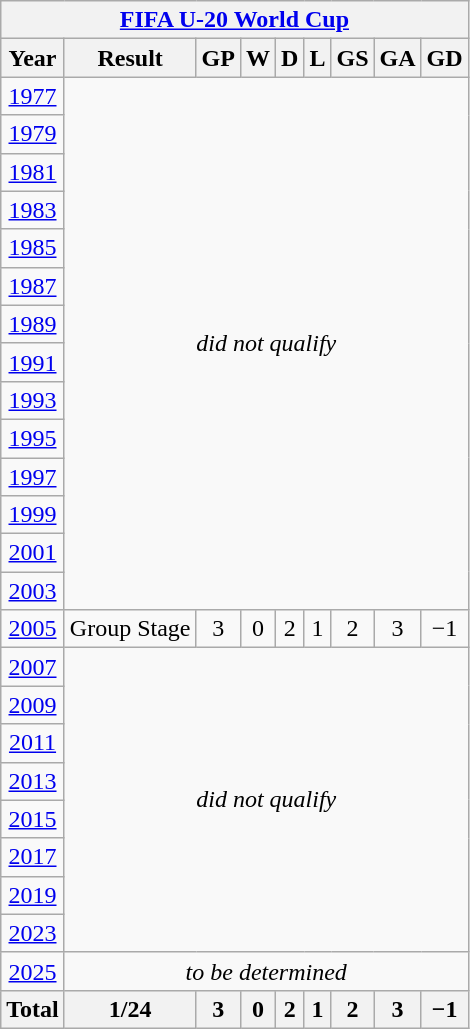<table class="wikitable" style="text-align: center;">
<tr>
<th colspan=9><a href='#'>FIFA U-20 World Cup</a></th>
</tr>
<tr>
<th>Year</th>
<th>Result</th>
<th>GP</th>
<th>W</th>
<th>D</th>
<th>L</th>
<th>GS</th>
<th>GA</th>
<th>GD</th>
</tr>
<tr>
<td> <a href='#'>1977</a></td>
<td colspan=8 rowspan=14><em>did not qualify</em></td>
</tr>
<tr>
<td> <a href='#'>1979</a></td>
</tr>
<tr>
<td> <a href='#'>1981</a></td>
</tr>
<tr>
<td> <a href='#'>1983</a></td>
</tr>
<tr>
<td> <a href='#'>1985</a></td>
</tr>
<tr>
<td> <a href='#'>1987</a></td>
</tr>
<tr>
<td> <a href='#'>1989</a></td>
</tr>
<tr>
<td> <a href='#'>1991</a></td>
</tr>
<tr>
<td> <a href='#'>1993</a></td>
</tr>
<tr>
<td> <a href='#'>1995</a></td>
</tr>
<tr>
<td> <a href='#'>1997</a></td>
</tr>
<tr>
<td> <a href='#'>1999</a></td>
</tr>
<tr>
<td> <a href='#'>2001</a></td>
</tr>
<tr>
<td> <a href='#'>2003</a></td>
</tr>
<tr>
<td> <a href='#'>2005</a></td>
<td>Group Stage</td>
<td>3</td>
<td>0</td>
<td>2</td>
<td>1</td>
<td>2</td>
<td>3</td>
<td>−1</td>
</tr>
<tr>
<td> <a href='#'>2007</a></td>
<td colspan=8 rowspan=8><em>did not qualify</em></td>
</tr>
<tr>
<td> <a href='#'>2009</a></td>
</tr>
<tr>
<td> <a href='#'>2011</a></td>
</tr>
<tr>
<td> <a href='#'>2013</a></td>
</tr>
<tr>
<td> <a href='#'>2015</a></td>
</tr>
<tr>
<td> <a href='#'>2017</a></td>
</tr>
<tr>
<td> <a href='#'>2019</a></td>
</tr>
<tr>
<td> <a href='#'>2023</a></td>
</tr>
<tr>
<td> <a href='#'>2025</a></td>
<td colspan=8><em>to be determined</em></td>
</tr>
<tr>
<th>Total</th>
<th>1/24</th>
<th>3</th>
<th>0</th>
<th>2</th>
<th>1</th>
<th>2</th>
<th>3</th>
<th>−1</th>
</tr>
</table>
